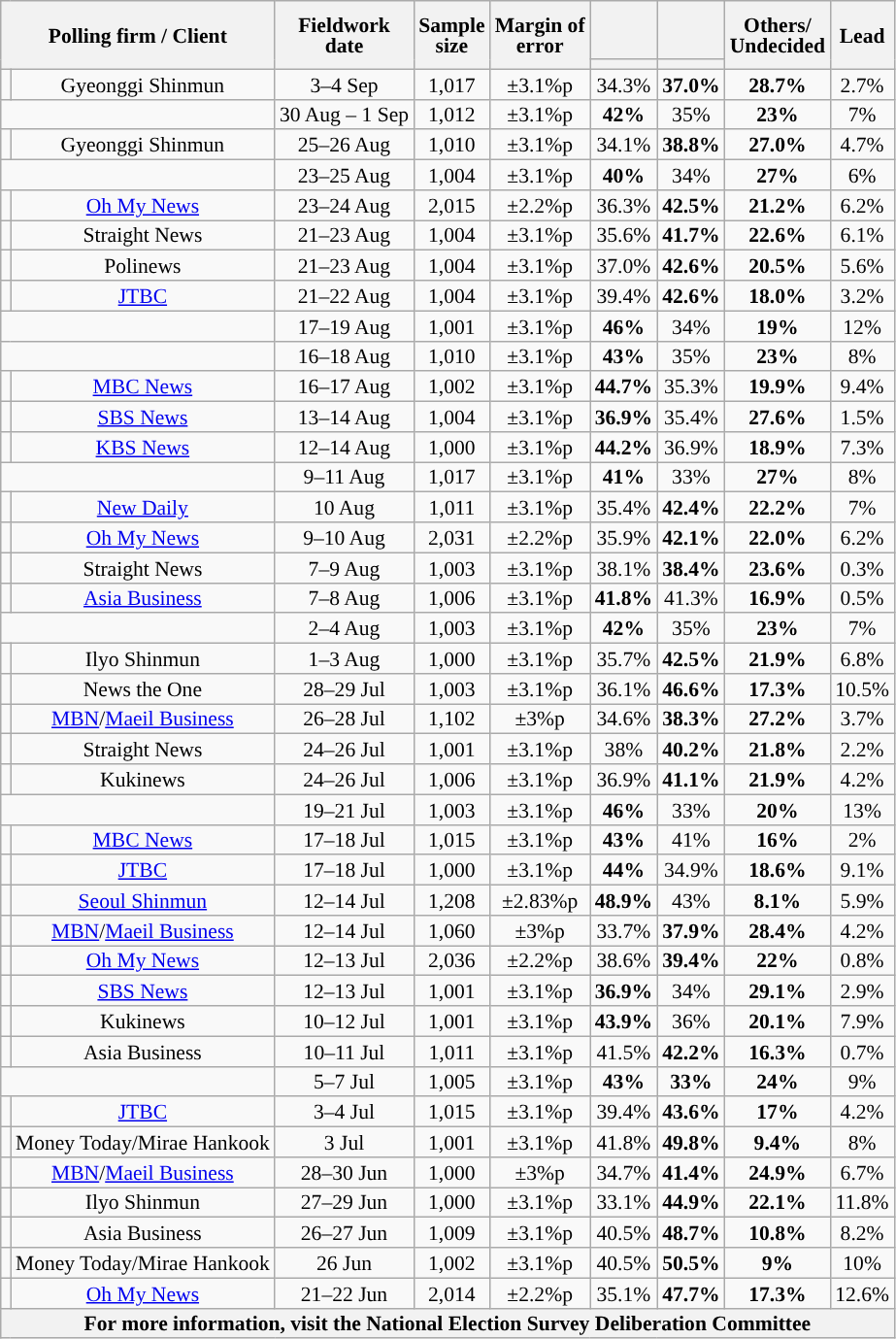<table class="wikitable sortable mw-collapsible" style="text-align:center;font-size:90%;line-height:14px;">
<tr style="height:40px;">
<th rowspan="2" colspan="2" class="unsortable">Polling firm / Client</th>
<th rowspan="2" class="unsortable">Fieldwork <br> date</th>
<th rowspan="2" class="unsortable">Sample <br> size</th>
<th rowspan="2" class="unsortable">Margin of <br> error</th>
<th></th>
<th></th>
<th rowspan="2">Others/<br>Undecided</th>
<th rowspan="2">Lead</th>
</tr>
<tr>
<th class="unsortable" style="background-color: "></th>
<th class="unsortable" style="background-color: "></th>
</tr>
<tr>
<td style="text-align:center"></td>
<td style="text-align:center">Gyeonggi Shinmun</td>
<td style="text-align:center">3–4 Sep</td>
<td style="text-align:center">1,017</td>
<td style="text-align:center">±3.1%p</td>
<td style="text-align:center">34.3%</td>
<td><strong>37.0%</strong></td>
<td><strong>28.7%</strong></td>
<td style="background:">2.7%</td>
</tr>
<tr>
<td colspan="2" style="text-align:center"></td>
<td style="text-align:center">30 Aug – 1 Sep</td>
<td style="text-align:center">1,012</td>
<td style="text-align:center">±3.1%p</td>
<td><strong>42%</strong></td>
<td style="text-align:center">35%</td>
<td><strong>23%</strong></td>
<td style="background:">7%</td>
</tr>
<tr>
<td style="text-align:center"></td>
<td style="text-align:center">Gyeonggi Shinmun</td>
<td style="text-align:center">25–26 Aug</td>
<td style="text-align:center">1,010</td>
<td style="text-align:center">±3.1%p</td>
<td style="text-align:center">34.1%</td>
<td><strong>38.8%</strong></td>
<td><strong>27.0%</strong></td>
<td style="background:">4.7%</td>
</tr>
<tr>
<td colspan="2" style="text-align:center"></td>
<td style="text-align:center">23–25 Aug</td>
<td style="text-align:center">1,004</td>
<td style="text-align:center">±3.1%p</td>
<td><strong>40%</strong></td>
<td style="text-align:center">34%</td>
<td><strong>27%</strong></td>
<td style="background:">6%</td>
</tr>
<tr>
<td style="text-align:center"></td>
<td style="text-align:center"><a href='#'>Oh My News</a></td>
<td style="text-align:center">23–24 Aug</td>
<td style="text-align:center">2,015</td>
<td style="text-align:center">±2.2%p</td>
<td style="text-align:center">36.3%</td>
<td><strong>42.5%</strong></td>
<td><strong>21.2%</strong></td>
<td style="background:">6.2%</td>
</tr>
<tr>
<td style="text-align:center"></td>
<td style="text-align:center">Straight News</td>
<td style="text-align:center">21–23 Aug</td>
<td style="text-align:center">1,004</td>
<td style="text-align:center">±3.1%p</td>
<td style="text-align:center">35.6%</td>
<td><strong>41.7%</strong></td>
<td><strong>22.6%</strong></td>
<td style="background:">6.1%</td>
</tr>
<tr>
<td style="text-align:center"></td>
<td style="text-align:center">Polinews</td>
<td style="text-align:center">21–23 Aug</td>
<td style="text-align:center">1,004</td>
<td style="text-align:center">±3.1%p</td>
<td style="text-align:center">37.0%</td>
<td><strong>42.6%</strong></td>
<td><strong>20.5%</strong></td>
<td style="background:">5.6%</td>
</tr>
<tr>
<td style="text-align:center"></td>
<td style="text-align:center"><a href='#'>JTBC</a></td>
<td style="text-align:center">21–22 Aug</td>
<td style="text-align:center">1,004</td>
<td style="text-align:center">±3.1%p</td>
<td style="text-align:center">39.4%</td>
<td><strong>42.6%</strong></td>
<td><strong>18.0%</strong></td>
<td style="background:">3.2%</td>
</tr>
<tr>
<td class="unsortable" colspan="2" style="text-align:center"></td>
<td style="text-align:center">17–19 Aug</td>
<td style="text-align:center">1,001</td>
<td style="text-align:center">±3.1%p</td>
<td><strong>46%</strong></td>
<td style="text-align:center">34%</td>
<td><strong>19%</strong></td>
<td style="background:">12%</td>
</tr>
<tr>
<td class="unsortable" colspan="2" style="text-align:center"></td>
<td style="text-align:center">16–18 Aug</td>
<td style="text-align:center">1,010</td>
<td style="text-align:center">±3.1%p</td>
<td><strong>43%</strong></td>
<td style="text-align:center">35%</td>
<td><strong>23%</strong></td>
<td style="background:">8%</td>
</tr>
<tr>
<td style="text-align:center"></td>
<td style="text-align:center"><a href='#'>MBC News</a></td>
<td style="text-align:center">16–17 Aug</td>
<td style="text-align:center">1,002</td>
<td style="text-align:center">±3.1%p</td>
<td><strong>44.7%</strong></td>
<td style="text-align:center">35.3%</td>
<td><strong>19.9%</strong></td>
<td style="background:">9.4%</td>
</tr>
<tr>
<td style="text-align:center"></td>
<td style="text-align:center"><a href='#'>SBS News</a></td>
<td style="text-align:center">13–14 Aug</td>
<td style="text-align:center">1,004</td>
<td style="text-align:center">±3.1%p</td>
<td><strong>36.9%</strong></td>
<td style="text-align:center">35.4%</td>
<td><strong>27.6%</strong></td>
<td style="background:">1.5%</td>
</tr>
<tr>
<td style="text-align:center"></td>
<td style="text-align:center"><a href='#'>KBS News</a></td>
<td style="text-align:center">12–14 Aug</td>
<td style="text-align:center">1,000</td>
<td style="text-align:center">±3.1%p</td>
<td><strong>44.2%</strong></td>
<td style="text-align:center">36.9%</td>
<td><strong>18.9%</strong></td>
<td style="background:">7.3%</td>
</tr>
<tr>
<td class="unsortable" colspan="2" style="text-align:center"></td>
<td style="text-align:center">9–11 Aug</td>
<td style="text-align:center">1,017</td>
<td style="text-align:center">±3.1%p</td>
<td><strong>41%</strong></td>
<td style="text-align:center">33%</td>
<td><strong>27%</strong></td>
<td style="background:">8%</td>
</tr>
<tr>
<td style="text-align:center"></td>
<td style="text-align:center"><a href='#'>New Daily</a></td>
<td style="text-align:center">10 Aug</td>
<td style="text-align:center">1,011</td>
<td style="text-align:center">±3.1%p</td>
<td style="text-align:center">35.4%</td>
<td><strong>42.4%</strong></td>
<td><strong>22.2%</strong></td>
<td style="background:">7%</td>
</tr>
<tr>
<td style="text-align:center"></td>
<td style="text-align:center"><a href='#'>Oh My News</a></td>
<td style="text-align:center">9–10 Aug</td>
<td style="text-align:center">2,031</td>
<td style="text-align:center">±2.2%p</td>
<td style="text-align:center">35.9%</td>
<td><strong>42.1%</strong></td>
<td><strong>22.0%</strong></td>
<td style="background:">6.2%</td>
</tr>
<tr>
<td style="text-align:center"></td>
<td style="text-align:center">Straight News</td>
<td style="text-align:center">7–9 Aug</td>
<td style="text-align:center">1,003</td>
<td style="text-align:center">±3.1%p</td>
<td style="text-align:center">38.1%</td>
<td><strong>38.4%</strong></td>
<td><strong>23.6%</strong></td>
<td style="background:">0.3%</td>
</tr>
<tr>
<td style="text-align:center"></td>
<td style="text-align:center"><a href='#'>Asia Business</a></td>
<td style="text-align:center">7–8 Aug</td>
<td style="text-align:center">1,006</td>
<td style="text-align:center">±3.1%p</td>
<td><strong>41.8%</strong></td>
<td style="text-align:center">41.3%</td>
<td><strong>16.9%</strong></td>
<td style="background:">0.5%</td>
</tr>
<tr>
<td class="unsortable" colspan="2" style="text-align:center"></td>
<td style="text-align:center">2–4 Aug</td>
<td style="text-align:center">1,003</td>
<td style="text-align:center">±3.1%p</td>
<td><strong>42%</strong></td>
<td style="text-align:center">35%</td>
<td><strong>23%</strong></td>
<td style="background:">7%</td>
</tr>
<tr>
<td style="text-align:center"></td>
<td style="text-align:center">Ilyo Shinmun</td>
<td style="text-align:center">1–3 Aug</td>
<td style="text-align:center">1,000</td>
<td style="text-align:center">±3.1%p</td>
<td style="text-align:center">35.7%</td>
<td><strong>42.5%</strong></td>
<td><strong>21.9%</strong></td>
<td style="background:">6.8%</td>
</tr>
<tr>
<td style="text-align:center"></td>
<td style="text-align:center">News the One</td>
<td style="text-align:center">28–29 Jul</td>
<td style="text-align:center">1,003</td>
<td style="text-align:center">±3.1%p</td>
<td style="text-align:center">36.1%</td>
<td><strong>46.6%</strong></td>
<td><strong>17.3%</strong></td>
<td style="background:">10.5%</td>
</tr>
<tr>
<td style="text-align:center"></td>
<td style="text-align:center"><a href='#'>MBN</a>/<a href='#'>Maeil Business</a></td>
<td style="text-align:center">26–28 Jul</td>
<td style="text-align:center">1,102</td>
<td style="text-align:center">±3%p</td>
<td style="text-align:center">34.6%</td>
<td><strong>38.3%</strong></td>
<td><strong>27.2%</strong></td>
<td style="background:">3.7%</td>
</tr>
<tr>
<td style="text-align:center"></td>
<td style="text-align:center">Straight News</td>
<td style="text-align:center">24–26 Jul</td>
<td style="text-align:center">1,001</td>
<td style="text-align:center">±3.1%p</td>
<td style="text-align:center">38%</td>
<td><strong>40.2%</strong></td>
<td><strong>21.8%</strong></td>
<td style="background:">2.2%</td>
</tr>
<tr>
<td style="text-align:center"></td>
<td style="text-align:center">Kukinews</td>
<td style="text-align:center">24–26 Jul</td>
<td style="text-align:center">1,006</td>
<td style="text-align:center">±3.1%p</td>
<td style="text-align:center">36.9%</td>
<td><strong>41.1%</strong></td>
<td><strong>21.9%</strong></td>
<td style="background:">4.2%</td>
</tr>
<tr>
<td class="unsortable" colspan="2" style="text-align:center"></td>
<td style="text-align:center">19–21 Jul</td>
<td style="text-align:center">1,003</td>
<td style="text-align:center">±3.1%p</td>
<td><strong>46%</strong></td>
<td style="text-align:center">33%</td>
<td><strong>20%</strong></td>
<td style="background:">13%</td>
</tr>
<tr>
<td style="text-align:center"></td>
<td style="text-align:center"><a href='#'>MBC News</a></td>
<td style="text-align:center">17–18 Jul</td>
<td style="text-align:center">1,015</td>
<td style="text-align:center">±3.1%p</td>
<td><strong>43%</strong></td>
<td style="text-align:center">41%</td>
<td><strong>16%</strong></td>
<td style="background:">2%</td>
</tr>
<tr>
<td style="text-align:center"></td>
<td style="text-align:center"><a href='#'>JTBC</a></td>
<td style="text-align:center">17–18 Jul</td>
<td style="text-align:center">1,000</td>
<td style="text-align:center">±3.1%p</td>
<td><strong>44%</strong></td>
<td style="text-align:center">34.9%</td>
<td><strong>18.6%</strong></td>
<td style="background:">9.1%</td>
</tr>
<tr>
<td style="text-align:center"></td>
<td style="text-align:center"><a href='#'>Seoul Shinmun</a></td>
<td style="text-align:center">12–14 Jul</td>
<td style="text-align:center">1,208</td>
<td style="text-align:center">±2.83%p</td>
<td><strong>48.9%</strong></td>
<td style="text-align:center">43%</td>
<td><strong>8.1%</strong></td>
<td style="background:">5.9%</td>
</tr>
<tr>
<td style="text-align:center"></td>
<td style="text-align:center"><a href='#'>MBN</a>/<a href='#'>Maeil Business</a></td>
<td style="text-align:center">12–14 Jul</td>
<td style="text-align:center">1,060</td>
<td style="text-align:center">±3%p</td>
<td style="text-align:center">33.7%</td>
<td><strong>37.9%</strong></td>
<td><strong>28.4%</strong></td>
<td style="background:">4.2%</td>
</tr>
<tr>
<td style="text-align:center"></td>
<td style="text-align:center"><a href='#'>Oh My News</a></td>
<td style="text-align:center">12–13 Jul</td>
<td style="text-align:center">2,036</td>
<td style="text-align:center">±2.2%p</td>
<td style="text-align:center">38.6%</td>
<td><strong>39.4%</strong></td>
<td><strong>22%</strong></td>
<td style="background:">0.8%</td>
</tr>
<tr>
<td style="text-align:center"></td>
<td style="text-align:center"><a href='#'>SBS News</a></td>
<td style="text-align:center">12–13 Jul</td>
<td style="text-align:center">1,001</td>
<td style="text-align:center">±3.1%p</td>
<td><strong>36.9%</strong></td>
<td style="text-align:center">34%</td>
<td><strong>29.1%</strong></td>
<td style="background:">2.9%</td>
</tr>
<tr>
<td style="text-align:center"></td>
<td style="text-align:center">Kukinews</td>
<td style="text-align:center">10–12 Jul</td>
<td style="text-align:center">1,001</td>
<td style="text-align:center">±3.1%p</td>
<td><strong>43.9%</strong></td>
<td style="text-align:center">36%</td>
<td><strong>20.1%</strong></td>
<td style="background:">7.9%</td>
</tr>
<tr>
<td style="text-align:center"></td>
<td style="text-align:center">Asia Business</td>
<td style="text-align:center">10–11 Jul</td>
<td style="text-align:center">1,011</td>
<td style="text-align:center">±3.1%p</td>
<td style="text-align:center">41.5%</td>
<td><strong>42.2%</strong></td>
<td><strong>16.3%</strong></td>
<td style="background:">0.7%</td>
</tr>
<tr>
<td colspan="2" style="text-align:center"></td>
<td style="text-align:center">5–7 Jul</td>
<td style="text-align:center">1,005</td>
<td style="text-align:center">±3.1%p</td>
<td><strong>43%</strong></td>
<td style="text-align:center"><strong>33%</strong></td>
<td><strong>24%</strong></td>
<td style="background:">9%</td>
</tr>
<tr>
<td style="text-align:center"></td>
<td style="text-align:center"><a href='#'>JTBC</a></td>
<td style="text-align:center">3–4 Jul</td>
<td style="text-align:center">1,015</td>
<td style="text-align:center">±3.1%p</td>
<td style="text-align:center">39.4%</td>
<td><strong>43.6%</strong></td>
<td><strong>17%</strong></td>
<td style="background:">4.2%</td>
</tr>
<tr>
<td style="text-align:center"></td>
<td style="text-align:center">Money Today/Mirae Hankook</td>
<td style="text-align:center">3 Jul</td>
<td style="text-align:center">1,001</td>
<td style="text-align:center">±3.1%p</td>
<td style="text-align:center">41.8%</td>
<td><strong>49.8%</strong></td>
<td><strong>9.4%</strong></td>
<td style="background:">8%</td>
</tr>
<tr>
<td style="text-align:center"></td>
<td style="text-align:center"><a href='#'>MBN</a>/<a href='#'>Maeil Business</a></td>
<td style="text-align:center">28–30 Jun</td>
<td style="text-align:center">1,000</td>
<td style="text-align:center">±3%p</td>
<td style="text-align:center">34.7%</td>
<td><strong>41.4%</strong></td>
<td><strong>24.9%</strong></td>
<td style="background:">6.7%</td>
</tr>
<tr>
<td style="text-align:center"></td>
<td style="text-align:center">Ilyo Shinmun</td>
<td style="text-align:center">27–29 Jun</td>
<td style="text-align:center">1,000</td>
<td style="text-align:center">±3.1%p</td>
<td style="text-align:center">33.1%</td>
<td><strong>44.9%</strong></td>
<td><strong>22.1%</strong></td>
<td style="background:">11.8%</td>
</tr>
<tr>
<td style="text-align:center"></td>
<td style="text-align:center">Asia Business</td>
<td style="text-align:center">26–27 Jun</td>
<td style="text-align:center">1,009</td>
<td style="text-align:center">±3.1%p</td>
<td style="text-align:center">40.5%</td>
<td><strong>48.7%</strong></td>
<td><strong>10.8%</strong></td>
<td style="background:">8.2%</td>
</tr>
<tr>
<td style="text-align:center"></td>
<td style="text-align:center">Money Today/Mirae Hankook</td>
<td style="text-align:center">26 Jun</td>
<td style="text-align:center">1,002</td>
<td style="text-align:center">±3.1%p</td>
<td style="text-align:center">40.5%</td>
<td><strong>50.5%</strong></td>
<td><strong>9%</strong></td>
<td style="background:">10%</td>
</tr>
<tr>
<td style="text-align:center"></td>
<td style="text-align:center"><a href='#'>Oh My News</a></td>
<td style="text-align:center">21–22 Jun</td>
<td style="text-align:center">2,014</td>
<td style="text-align:center">±2.2%p</td>
<td style="text-align:center">35.1%</td>
<td><strong>47.7%</strong></td>
<td><strong>17.3%</strong></td>
<td style="background:">12.6%</td>
</tr>
<tr>
<th colspan="9">For more information, visit the National Election Survey Deliberation Committee</th>
</tr>
</table>
